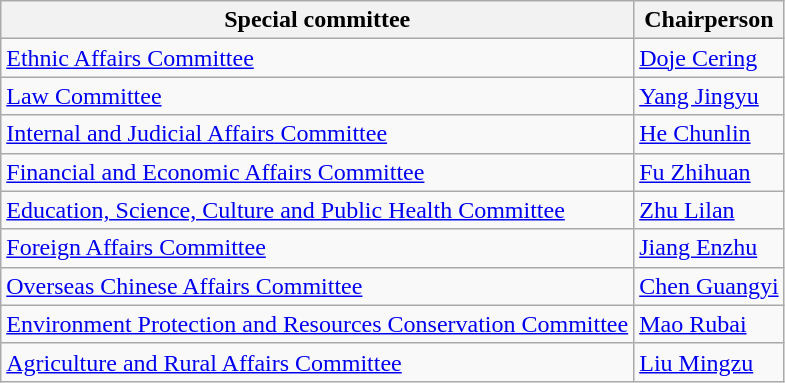<table class="wikitable">
<tr>
<th>Special committee</th>
<th>Chairperson</th>
</tr>
<tr>
<td><a href='#'>Ethnic Affairs Committee</a></td>
<td><a href='#'>Doje Cering</a></td>
</tr>
<tr>
<td><a href='#'>Law Committee</a></td>
<td><a href='#'>Yang Jingyu</a></td>
</tr>
<tr>
<td><a href='#'>Internal and Judicial Affairs Committee</a></td>
<td><a href='#'>He Chunlin</a></td>
</tr>
<tr>
<td><a href='#'>Financial and Economic Affairs Committee</a></td>
<td><a href='#'>Fu Zhihuan</a></td>
</tr>
<tr>
<td><a href='#'>Education, Science, Culture and Public Health Committee</a></td>
<td><a href='#'>Zhu Lilan</a></td>
</tr>
<tr>
<td><a href='#'>Foreign Affairs Committee</a></td>
<td><a href='#'>Jiang Enzhu</a></td>
</tr>
<tr>
<td><a href='#'>Overseas Chinese Affairs Committee</a></td>
<td><a href='#'>Chen Guangyi</a></td>
</tr>
<tr>
<td><a href='#'>Environment Protection and Resources Conservation Committee</a></td>
<td><a href='#'>Mao Rubai</a></td>
</tr>
<tr>
<td><a href='#'>Agriculture and Rural Affairs Committee</a></td>
<td><a href='#'>Liu Mingzu</a></td>
</tr>
</table>
